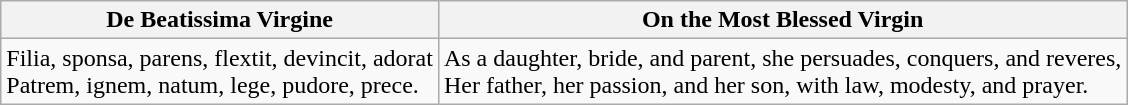<table class="wikitable">
<tr>
<th>De Beatissima Virgine</th>
<th>On the Most Blessed Virgin</th>
</tr>
<tr>
<td>Filia, sponsa, parens, flextit, devincit, adorat<br>Patrem, ignem, natum, lege, pudore, prece.</td>
<td>As a daughter, bride, and parent, she persuades, conquers, and reveres,<br>Her father, her passion, and her son, with law, modesty, and prayer.</td>
</tr>
</table>
